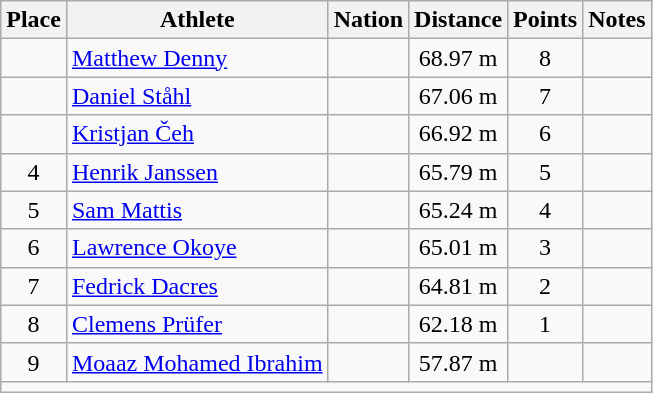<table class="wikitable mw-datatable sortable" style="text-align:center;">
<tr>
<th scope="col">Place</th>
<th scope="col">Athlete</th>
<th scope="col">Nation</th>
<th scope="col">Distance</th>
<th scope="col">Points</th>
<th scope="col">Notes</th>
</tr>
<tr>
<td></td>
<td align="left"><a href='#'>Matthew Denny</a></td>
<td align="left"></td>
<td>68.97 m</td>
<td>8</td>
<td></td>
</tr>
<tr>
<td></td>
<td align="left"><a href='#'>Daniel Ståhl</a></td>
<td align="left"></td>
<td>67.06 m</td>
<td>7</td>
<td></td>
</tr>
<tr>
<td></td>
<td align="left"><a href='#'>Kristjan Čeh</a></td>
<td align="left"></td>
<td>66.92 m</td>
<td>6</td>
<td></td>
</tr>
<tr>
<td>4</td>
<td align="left"><a href='#'>Henrik Janssen</a></td>
<td align="left"></td>
<td>65.79 m</td>
<td>5</td>
<td></td>
</tr>
<tr>
<td>5</td>
<td align="left"><a href='#'>Sam Mattis</a></td>
<td align="left"></td>
<td>65.24 m</td>
<td>4</td>
<td></td>
</tr>
<tr>
<td>6</td>
<td align="left"><a href='#'>Lawrence Okoye</a></td>
<td align="left"></td>
<td>65.01 m</td>
<td>3</td>
<td></td>
</tr>
<tr>
<td>7</td>
<td align="left"><a href='#'>Fedrick Dacres</a></td>
<td align="left"></td>
<td>64.81 m</td>
<td>2</td>
<td></td>
</tr>
<tr>
<td>8</td>
<td align="left"><a href='#'>Clemens Prüfer</a></td>
<td align="left"></td>
<td>62.18 m</td>
<td>1</td>
<td></td>
</tr>
<tr>
<td>9</td>
<td align="left"><a href='#'>Moaaz Mohamed Ibrahim</a></td>
<td align="left"></td>
<td>57.87 m</td>
<td></td>
<td></td>
</tr>
<tr class="sortbottom">
<td colspan="6"></td>
</tr>
</table>
